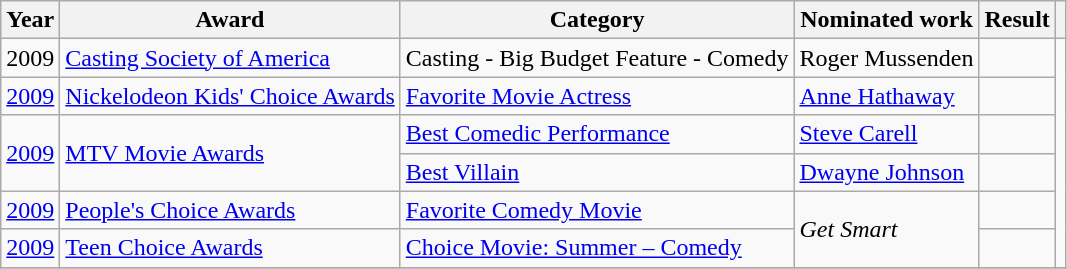<table class="wikitable sortable">
<tr>
<th>Year</th>
<th>Award</th>
<th>Category</th>
<th>Nominated work</th>
<th>Result</th>
<th></th>
</tr>
<tr>
<td>2009</td>
<td><a href='#'>Casting Society of America</a></td>
<td>Casting - Big Budget Feature - Comedy</td>
<td>Roger Mussenden</td>
<td></td>
<td rowspan=6></td>
</tr>
<tr>
<td><a href='#'>2009</a></td>
<td><a href='#'>Nickelodeon Kids' Choice Awards</a></td>
<td><a href='#'>Favorite Movie Actress</a></td>
<td><a href='#'>Anne Hathaway</a></td>
<td></td>
</tr>
<tr>
<td rowspan=2><a href='#'>2009</a></td>
<td rowspan=2><a href='#'>MTV Movie Awards</a></td>
<td><a href='#'>Best Comedic Performance</a></td>
<td><a href='#'>Steve Carell</a></td>
<td></td>
</tr>
<tr>
<td><a href='#'>Best Villain</a></td>
<td><a href='#'>Dwayne Johnson</a></td>
<td></td>
</tr>
<tr>
<td><a href='#'>2009</a></td>
<td><a href='#'>People's Choice Awards</a></td>
<td><a href='#'>Favorite Comedy Movie</a></td>
<td rowspan=2><em>Get Smart</em></td>
<td></td>
</tr>
<tr>
<td><a href='#'>2009</a></td>
<td><a href='#'>Teen Choice Awards</a></td>
<td><a href='#'>Choice Movie: Summer – Comedy</a></td>
<td></td>
</tr>
<tr>
</tr>
</table>
